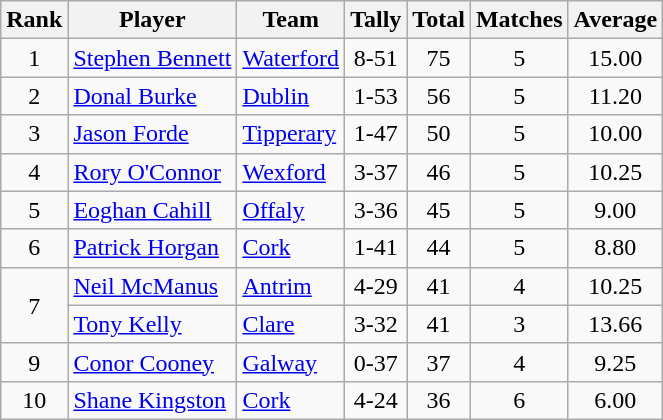<table class="wikitable sortable">
<tr>
<th>Rank</th>
<th>Player</th>
<th>Team</th>
<th>Tally</th>
<th>Total</th>
<th>Matches</th>
<th>Average</th>
</tr>
<tr>
<td rowspan="1" style="text-align:center;">1</td>
<td><a href='#'>Stephen Bennett</a></td>
<td><a href='#'>Waterford</a></td>
<td align=center>8-51</td>
<td align=center>75</td>
<td align=center>5</td>
<td align=center>15.00</td>
</tr>
<tr>
<td rowspan="1" style="text-align:center;">2</td>
<td><a href='#'>Donal Burke</a></td>
<td><a href='#'>Dublin</a></td>
<td align=center>1-53</td>
<td align=center>56</td>
<td align=center>5</td>
<td align=center>11.20</td>
</tr>
<tr>
<td rowspan="1" style="text-align:center;">3</td>
<td><a href='#'>Jason Forde</a></td>
<td><a href='#'>Tipperary</a></td>
<td align=center>1-47</td>
<td align=center>50</td>
<td align=center>5</td>
<td align=center>10.00</td>
</tr>
<tr>
<td rowspan="1" style="text-align:center;">4</td>
<td><a href='#'>Rory O'Connor</a></td>
<td><a href='#'>Wexford</a></td>
<td align=center>3-37</td>
<td align=center>46</td>
<td align=center>5</td>
<td align=center>10.25</td>
</tr>
<tr>
<td rowspan="1" style="text-align:center;">5</td>
<td><a href='#'>Eoghan Cahill</a></td>
<td><a href='#'>Offaly</a></td>
<td align=center>3-36</td>
<td align=center>45</td>
<td align=center>5</td>
<td align=center>9.00</td>
</tr>
<tr>
<td rowspan="1" style="text-align:center;">6</td>
<td><a href='#'>Patrick Horgan</a></td>
<td><a href='#'>Cork</a></td>
<td align=center>1-41</td>
<td align=center>44</td>
<td align=center>5</td>
<td align=center>8.80</td>
</tr>
<tr>
<td rowspan="2" style="text-align:center;">7</td>
<td><a href='#'>Neil McManus</a></td>
<td><a href='#'>Antrim</a></td>
<td align=center>4-29</td>
<td align=center>41</td>
<td align=center>4</td>
<td align=center>10.25</td>
</tr>
<tr>
<td><a href='#'>Tony Kelly</a></td>
<td><a href='#'>Clare</a></td>
<td align=center>3-32</td>
<td align=center>41</td>
<td align=center>3</td>
<td align=center>13.66</td>
</tr>
<tr>
<td rowspan="1" style="text-align:center;">9</td>
<td><a href='#'>Conor Cooney</a></td>
<td><a href='#'>Galway</a></td>
<td align=center>0-37</td>
<td align=center>37</td>
<td align=center>4</td>
<td align=center>9.25</td>
</tr>
<tr>
<td rowspan="1" style="text-align:center;">10</td>
<td><a href='#'>Shane Kingston</a></td>
<td><a href='#'>Cork</a></td>
<td align=center>4-24</td>
<td align=center>36</td>
<td align=center>6</td>
<td align=center>6.00</td>
</tr>
</table>
